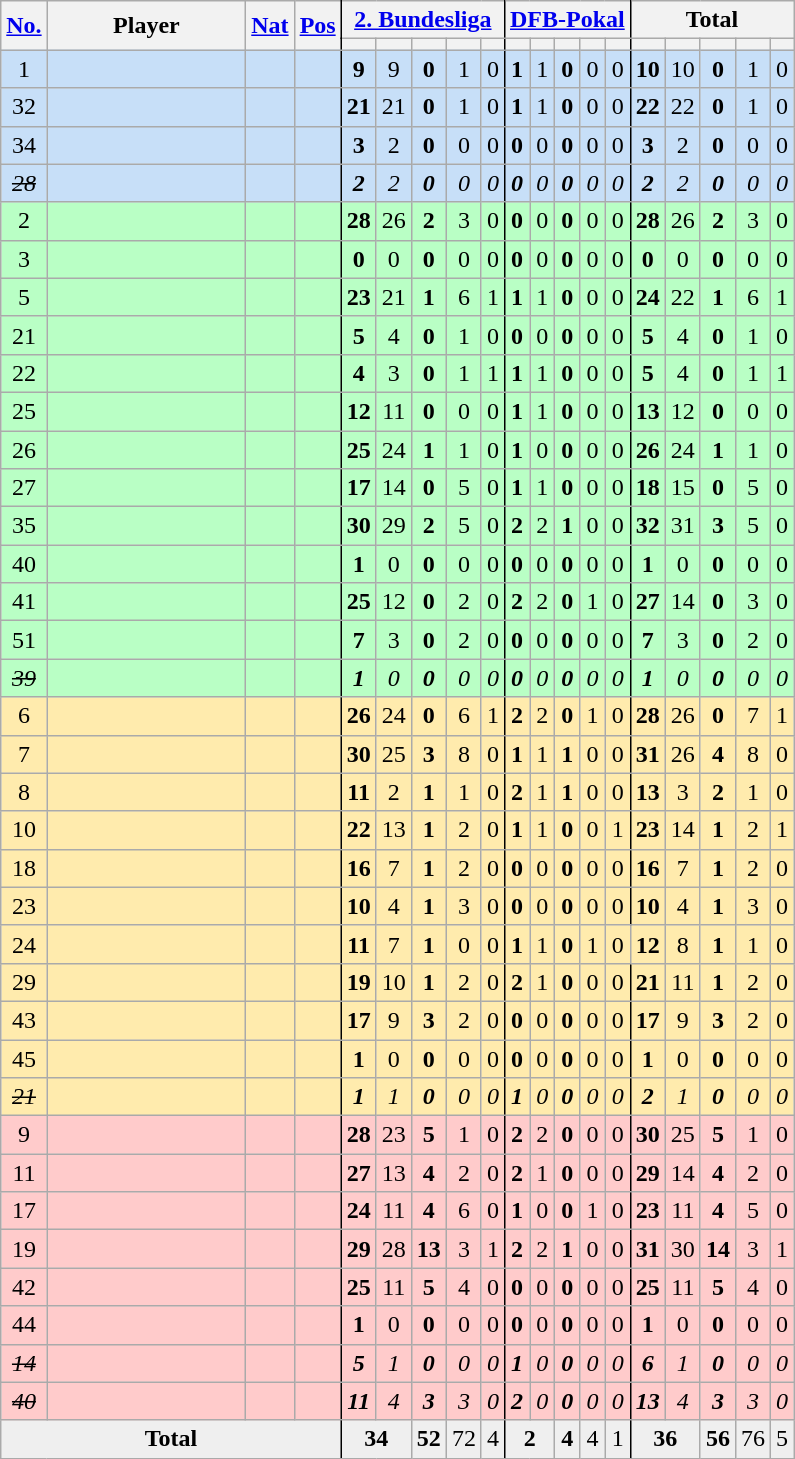<table class="wikitable sortable nowrap" style=text-align:center>
<tr>
<th rowspan="2"><a href='#'>No.</a></th>
<th rowspan="2" width=125>Player</th>
<th rowspan="2"><a href='#'>Nat</a></th>
<th rowspan="2" style="border-right: 1pt black solid"><a href='#'>Pos</a></th>
<th colspan="5" style="border-right: 1pt black solid"><a href='#'>2. Bundesliga</a></th>
<th colspan="5" style="border-right: 1pt black solid"><a href='#'>DFB-Pokal</a></th>
<th colspan="5">Total</th>
</tr>
<tr>
<th></th>
<th></th>
<th></th>
<th></th>
<th style="border-right: 1pt black solid"></th>
<th></th>
<th></th>
<th></th>
<th></th>
<th style="border-right: 1pt black solid"></th>
<th></th>
<th></th>
<th></th>
<th></th>
<th></th>
</tr>
<tr style="background:#c7dff8">
<td>1</td>
<td align="left"></td>
<td></td>
<td style="border-right: 1pt black solid"></td>
<td><strong>9</strong></td>
<td>9</td>
<td><strong>0</strong></td>
<td>1</td>
<td style="border-right: 1pt black solid">0</td>
<td><strong>1</strong></td>
<td>1</td>
<td><strong>0</strong></td>
<td>0</td>
<td style="border-right: 1pt black solid">0</td>
<td><strong>10</strong></td>
<td>10</td>
<td><strong>0</strong></td>
<td>1</td>
<td>0</td>
</tr>
<tr style="background:#c7dff8">
<td>32</td>
<td align="left"></td>
<td></td>
<td style="border-right: 1pt black solid"></td>
<td><strong>21</strong></td>
<td>21</td>
<td><strong>0</strong></td>
<td>1</td>
<td style="border-right: 1pt black solid">0</td>
<td><strong>1</strong></td>
<td>1</td>
<td><strong>0</strong></td>
<td>0</td>
<td style="border-right: 1pt black solid">0</td>
<td><strong>22</strong></td>
<td>22</td>
<td><strong>0</strong></td>
<td>1</td>
<td>0</td>
</tr>
<tr style="background:#c7dff8">
<td>34</td>
<td align="left"></td>
<td></td>
<td style="border-right: 1pt black solid"></td>
<td><strong>3</strong></td>
<td>2</td>
<td><strong>0</strong></td>
<td>0</td>
<td style="border-right: 1pt black solid">0</td>
<td><strong>0</strong></td>
<td>0</td>
<td><strong>0</strong></td>
<td>0</td>
<td style="border-right: 1pt black solid">0</td>
<td><strong>3</strong></td>
<td>2</td>
<td><strong>0</strong></td>
<td>0</td>
<td>0</td>
</tr>
<tr style="font-style:italic; background:#c7dff8;">
<td><s>28</s></td>
<td align="left"></td>
<td></td>
<td style="border-right: 1pt black solid"></td>
<td><strong>2</strong></td>
<td>2</td>
<td><strong>0</strong></td>
<td>0</td>
<td style="border-right: 1pt black solid">0</td>
<td><strong>0</strong></td>
<td>0</td>
<td><strong>0</strong></td>
<td>0</td>
<td style="border-right: 1pt black solid">0</td>
<td><strong>2</strong></td>
<td>2</td>
<td><strong>0</strong></td>
<td>0</td>
<td>0</td>
</tr>
<tr style="background:#b9ffc5">
<td>2</td>
<td align="left"></td>
<td></td>
<td style="border-right: 1pt black solid"></td>
<td><strong>28</strong></td>
<td>26</td>
<td><strong>2</strong></td>
<td>3</td>
<td style="border-right: 1pt black solid">0</td>
<td><strong>0</strong></td>
<td>0</td>
<td><strong>0</strong></td>
<td>0</td>
<td style="border-right: 1pt black solid">0</td>
<td><strong>28</strong></td>
<td>26</td>
<td><strong>2</strong></td>
<td>3</td>
<td>0</td>
</tr>
<tr style="background:#b9ffc5">
<td>3</td>
<td align="left"></td>
<td></td>
<td style="border-right: 1pt black solid"></td>
<td><strong>0</strong></td>
<td>0</td>
<td><strong>0</strong></td>
<td>0</td>
<td style="border-right: 1pt black solid">0</td>
<td><strong>0</strong></td>
<td>0</td>
<td><strong>0</strong></td>
<td>0</td>
<td style="border-right: 1pt black solid">0</td>
<td><strong>0</strong></td>
<td>0</td>
<td><strong>0</strong></td>
<td>0</td>
<td>0</td>
</tr>
<tr style="background:#b9ffc5">
<td>5</td>
<td align="left"></td>
<td></td>
<td style="border-right: 1pt black solid"></td>
<td><strong>23</strong></td>
<td>21</td>
<td><strong>1</strong></td>
<td>6</td>
<td style="border-right: 1pt black solid">1</td>
<td><strong>1</strong></td>
<td>1</td>
<td><strong>0</strong></td>
<td>0</td>
<td style="border-right: 1pt black solid">0</td>
<td><strong>24</strong></td>
<td>22</td>
<td><strong>1</strong></td>
<td>6</td>
<td>1</td>
</tr>
<tr style="background:#b9ffc5">
<td>21</td>
<td align="left"></td>
<td></td>
<td style="border-right: 1pt black solid"></td>
<td><strong>5</strong></td>
<td>4</td>
<td><strong>0</strong></td>
<td>1</td>
<td style="border-right: 1pt black solid">0</td>
<td><strong>0</strong></td>
<td>0</td>
<td><strong>0</strong></td>
<td>0</td>
<td style="border-right: 1pt black solid">0</td>
<td><strong>5</strong></td>
<td>4</td>
<td><strong>0</strong></td>
<td>1</td>
<td>0</td>
</tr>
<tr style="background:#b9ffc5">
<td>22</td>
<td align="left"></td>
<td></td>
<td style="border-right: 1pt black solid"></td>
<td><strong>4</strong></td>
<td>3</td>
<td><strong>0</strong></td>
<td>1</td>
<td style="border-right: 1pt black solid">1</td>
<td><strong>1</strong></td>
<td>1</td>
<td><strong>0</strong></td>
<td>0</td>
<td style="border-right: 1pt black solid">0</td>
<td><strong>5</strong></td>
<td>4</td>
<td><strong>0</strong></td>
<td>1</td>
<td>1</td>
</tr>
<tr style="background:#b9ffc5">
<td>25</td>
<td align="left"></td>
<td></td>
<td style="border-right: 1pt black solid"></td>
<td><strong>12</strong></td>
<td>11</td>
<td><strong>0</strong></td>
<td>0</td>
<td style="border-right: 1pt black solid">0</td>
<td><strong>1</strong></td>
<td>1</td>
<td><strong>0</strong></td>
<td>0</td>
<td style="border-right: 1pt black solid">0</td>
<td><strong>13</strong></td>
<td>12</td>
<td><strong>0</strong></td>
<td>0</td>
<td>0</td>
</tr>
<tr style="background:#b9ffc5">
<td>26</td>
<td align="left"></td>
<td></td>
<td style="border-right: 1pt black solid"></td>
<td><strong>25</strong></td>
<td>24</td>
<td><strong>1</strong></td>
<td>1</td>
<td style="border-right: 1pt black solid">0</td>
<td><strong>1</strong></td>
<td>0</td>
<td><strong>0</strong></td>
<td>0</td>
<td style="border-right: 1pt black solid">0</td>
<td><strong>26</strong></td>
<td>24</td>
<td><strong>1</strong></td>
<td>1</td>
<td>0</td>
</tr>
<tr style="background:#b9ffc5">
<td>27</td>
<td align="left"></td>
<td></td>
<td style="border-right: 1pt black solid"></td>
<td><strong>17</strong></td>
<td>14</td>
<td><strong>0</strong></td>
<td>5</td>
<td style="border-right: 1pt black solid">0</td>
<td><strong>1</strong></td>
<td>1</td>
<td><strong>0</strong></td>
<td>0</td>
<td style="border-right: 1pt black solid">0</td>
<td><strong>18</strong></td>
<td>15</td>
<td><strong>0</strong></td>
<td>5</td>
<td>0</td>
</tr>
<tr style="background:#b9ffc5">
<td>35</td>
<td align="left"></td>
<td></td>
<td style="border-right: 1pt black solid"></td>
<td><strong>30</strong></td>
<td>29</td>
<td><strong>2</strong></td>
<td>5</td>
<td style="border-right: 1pt black solid">0</td>
<td><strong>2</strong></td>
<td>2</td>
<td><strong>1</strong></td>
<td>0</td>
<td style="border-right: 1pt black solid">0</td>
<td><strong>32</strong></td>
<td>31</td>
<td><strong>3</strong></td>
<td>5</td>
<td>0</td>
</tr>
<tr style="background:#b9ffc5">
<td>40</td>
<td align="left"></td>
<td></td>
<td style="border-right: 1pt black solid"></td>
<td><strong>1</strong></td>
<td>0</td>
<td><strong>0</strong></td>
<td>0</td>
<td style="border-right: 1pt black solid">0</td>
<td><strong>0</strong></td>
<td>0</td>
<td><strong>0</strong></td>
<td>0</td>
<td style="border-right: 1pt black solid">0</td>
<td><strong>1</strong></td>
<td>0</td>
<td><strong>0</strong></td>
<td>0</td>
<td>0</td>
</tr>
<tr style="background:#b9ffc5">
<td>41</td>
<td align="left"></td>
<td></td>
<td style="border-right: 1pt black solid"></td>
<td><strong>25</strong></td>
<td>12</td>
<td><strong>0</strong></td>
<td>2</td>
<td style="border-right: 1pt black solid">0</td>
<td><strong>2</strong></td>
<td>2</td>
<td><strong>0</strong></td>
<td>1</td>
<td style="border-right: 1pt black solid">0</td>
<td><strong>27</strong></td>
<td>14</td>
<td><strong>0</strong></td>
<td>3</td>
<td>0</td>
</tr>
<tr style="background:#b9ffc5">
<td>51</td>
<td align="left"></td>
<td></td>
<td style="border-right: 1pt black solid"></td>
<td><strong>7</strong></td>
<td>3</td>
<td><strong>0</strong></td>
<td>2</td>
<td style="border-right: 1pt black solid">0</td>
<td><strong>0</strong></td>
<td>0</td>
<td><strong>0</strong></td>
<td>0</td>
<td style="border-right: 1pt black solid">0</td>
<td><strong>7</strong></td>
<td>3</td>
<td><strong>0</strong></td>
<td>2</td>
<td>0</td>
</tr>
<tr style="font-style:italic; background:#b9ffc5;">
<td><s>39</s></td>
<td align="left"></td>
<td></td>
<td style="border-right: 1pt black solid"></td>
<td><strong>1</strong></td>
<td>0</td>
<td><strong>0</strong></td>
<td>0</td>
<td style="border-right: 1pt black solid">0</td>
<td><strong>0</strong></td>
<td>0</td>
<td><strong>0</strong></td>
<td>0</td>
<td style="border-right: 1pt black solid">0</td>
<td><strong>1</strong></td>
<td>0</td>
<td><strong>0</strong></td>
<td>0</td>
<td>0</td>
</tr>
<tr style="background:#ffebad">
<td>6</td>
<td align="left"></td>
<td></td>
<td style="border-right: 1pt black solid"></td>
<td><strong>26</strong></td>
<td>24</td>
<td><strong>0</strong></td>
<td>6</td>
<td style="border-right: 1pt black solid">1</td>
<td><strong>2</strong></td>
<td>2</td>
<td><strong>0</strong></td>
<td>1</td>
<td style="border-right: 1pt black solid">0</td>
<td><strong>28</strong></td>
<td>26</td>
<td><strong>0</strong></td>
<td>7</td>
<td>1</td>
</tr>
<tr style="background:#ffebad">
<td>7</td>
<td align="left"></td>
<td></td>
<td style="border-right: 1pt black solid"></td>
<td><strong>30</strong></td>
<td>25</td>
<td><strong>3</strong></td>
<td>8</td>
<td style="border-right: 1pt black solid">0</td>
<td><strong>1</strong></td>
<td>1</td>
<td><strong>1</strong></td>
<td>0</td>
<td style="border-right: 1pt black solid">0</td>
<td><strong>31</strong></td>
<td>26</td>
<td><strong>4</strong></td>
<td>8</td>
<td>0</td>
</tr>
<tr style="background:#ffebad">
<td>8</td>
<td align="left"></td>
<td></td>
<td style="border-right: 1pt black solid"></td>
<td><strong>11</strong></td>
<td>2</td>
<td><strong>1</strong></td>
<td>1</td>
<td style="border-right: 1pt black solid">0</td>
<td><strong>2</strong></td>
<td>1</td>
<td><strong>1</strong></td>
<td>0</td>
<td style="border-right: 1pt black solid">0</td>
<td><strong>13</strong></td>
<td>3</td>
<td><strong>2</strong></td>
<td>1</td>
<td>0</td>
</tr>
<tr style="background:#ffebad">
<td>10</td>
<td align="left"></td>
<td></td>
<td style="border-right: 1pt black solid"></td>
<td><strong>22</strong></td>
<td>13</td>
<td><strong>1</strong></td>
<td>2</td>
<td style="border-right: 1pt black solid">0</td>
<td><strong>1</strong></td>
<td>1</td>
<td><strong>0</strong></td>
<td>0</td>
<td style="border-right: 1pt black solid">1</td>
<td><strong>23</strong></td>
<td>14</td>
<td><strong>1</strong></td>
<td>2</td>
<td>1</td>
</tr>
<tr style="background:#ffebad">
<td>18</td>
<td align="left"></td>
<td></td>
<td style="border-right: 1pt black solid"></td>
<td><strong>16</strong></td>
<td>7</td>
<td><strong>1</strong></td>
<td>2</td>
<td style="border-right: 1pt black solid">0</td>
<td><strong>0</strong></td>
<td>0</td>
<td><strong>0</strong></td>
<td>0</td>
<td style="border-right: 1pt black solid">0</td>
<td><strong>16</strong></td>
<td>7</td>
<td><strong>1</strong></td>
<td>2</td>
<td>0</td>
</tr>
<tr style="background:#ffebad">
<td>23</td>
<td align="left"></td>
<td></td>
<td style="border-right: 1pt black solid"></td>
<td><strong>10</strong></td>
<td>4</td>
<td><strong>1</strong></td>
<td>3</td>
<td style="border-right: 1pt black solid">0</td>
<td><strong>0</strong></td>
<td>0</td>
<td><strong>0</strong></td>
<td>0</td>
<td style="border-right: 1pt black solid">0</td>
<td><strong>10</strong></td>
<td>4</td>
<td><strong>1</strong></td>
<td>3</td>
<td>0</td>
</tr>
<tr style="background:#ffebad">
<td>24</td>
<td align="left"></td>
<td></td>
<td style="border-right: 1pt black solid"></td>
<td><strong>11</strong></td>
<td>7</td>
<td><strong>1</strong></td>
<td>0</td>
<td style="border-right: 1pt black solid">0</td>
<td><strong>1</strong></td>
<td>1</td>
<td><strong>0</strong></td>
<td>1</td>
<td>0</td>
<td><strong>12</strong></td>
<td>8</td>
<td><strong>1</strong></td>
<td>1</td>
<td>0</td>
</tr>
<tr style="background:#ffebad">
<td>29</td>
<td align="left"></td>
<td></td>
<td style="border-right: 1pt black solid"></td>
<td><strong>19</strong></td>
<td>10</td>
<td><strong>1</strong></td>
<td>2</td>
<td style="border-right: 1pt black solid">0</td>
<td><strong>2</strong></td>
<td>1</td>
<td><strong>0</strong></td>
<td>0</td>
<td style="border-right: 1pt black solid">0</td>
<td><strong>21</strong></td>
<td>11</td>
<td><strong>1</strong></td>
<td>2</td>
<td>0</td>
</tr>
<tr style="background:#ffebad">
<td>43</td>
<td align="left"></td>
<td></td>
<td style="border-right: 1pt black solid"></td>
<td><strong>17</strong></td>
<td>9</td>
<td><strong>3</strong></td>
<td>2</td>
<td style="border-right: 1pt black solid">0</td>
<td><strong>0</strong></td>
<td>0</td>
<td><strong>0</strong></td>
<td>0</td>
<td style="border-right: 1pt black solid">0</td>
<td><strong>17</strong></td>
<td>9</td>
<td><strong>3</strong></td>
<td>2</td>
<td>0</td>
</tr>
<tr style="background:#ffebad">
<td>45</td>
<td align="left"></td>
<td></td>
<td style="border-right: 1pt black solid"></td>
<td><strong>1</strong></td>
<td>0</td>
<td><strong>0</strong></td>
<td>0</td>
<td style="border-right: 1pt black solid">0</td>
<td><strong>0</strong></td>
<td>0</td>
<td><strong>0</strong></td>
<td>0</td>
<td style="border-right: 1pt black solid">0</td>
<td><strong>1</strong></td>
<td>0</td>
<td><strong>0</strong></td>
<td>0</td>
<td>0</td>
</tr>
<tr style="font-style:italic; background:#ffebad;">
<td><s>21</s></td>
<td align="left"></td>
<td></td>
<td style="border-right: 1pt black solid"></td>
<td><strong>1</strong></td>
<td>1</td>
<td><strong>0</strong></td>
<td>0</td>
<td style="border-right: 1pt black solid">0</td>
<td><strong>1</strong></td>
<td>0</td>
<td><strong>0</strong></td>
<td>0</td>
<td style="border-right: 1pt black solid">0</td>
<td><strong>2</strong></td>
<td>1</td>
<td><strong>0</strong></td>
<td>0</td>
<td>0</td>
</tr>
<tr style="background:#ffcbcb">
<td>9</td>
<td align="left"></td>
<td></td>
<td style="border-right: 1pt black solid"></td>
<td><strong>28</strong></td>
<td>23</td>
<td><strong>5</strong></td>
<td>1</td>
<td style="border-right: 1pt black solid">0</td>
<td><strong>2</strong></td>
<td>2</td>
<td><strong>0</strong></td>
<td>0</td>
<td style="border-right: 1pt black solid">0</td>
<td><strong>30</strong></td>
<td>25</td>
<td><strong>5</strong></td>
<td>1</td>
<td>0</td>
</tr>
<tr style="background:#ffcbcb">
<td>11</td>
<td align="left"></td>
<td></td>
<td style="border-right: 1pt black solid"></td>
<td><strong>27</strong></td>
<td>13</td>
<td><strong>4</strong></td>
<td>2</td>
<td style="border-right: 1pt black solid">0</td>
<td><strong>2</strong></td>
<td>1</td>
<td><strong>0</strong></td>
<td>0</td>
<td style="border-right: 1pt black solid">0</td>
<td><strong>29</strong></td>
<td>14</td>
<td><strong>4</strong></td>
<td>2</td>
<td>0</td>
</tr>
<tr style="background:#ffcbcb">
<td>17</td>
<td align="left"></td>
<td></td>
<td style="border-right: 1pt black solid"></td>
<td><strong>24</strong></td>
<td>11</td>
<td><strong>4</strong></td>
<td>6</td>
<td style="border-right: 1pt black solid">0</td>
<td><strong>1</strong></td>
<td>0</td>
<td><strong>0</strong></td>
<td>1</td>
<td style="border-right: 1pt black solid">0</td>
<td><strong>23</strong></td>
<td>11</td>
<td><strong>4</strong></td>
<td>5</td>
<td>0</td>
</tr>
<tr style="background:#ffcbcb">
<td>19</td>
<td align="left"></td>
<td></td>
<td style="border-right: 1pt black solid"></td>
<td><strong>29</strong></td>
<td>28</td>
<td><strong>13</strong></td>
<td>3</td>
<td style="border-right: 1pt black solid">1</td>
<td><strong>2</strong></td>
<td>2</td>
<td><strong>1</strong></td>
<td>0</td>
<td style="border-right: 1pt black solid">0</td>
<td><strong>31</strong></td>
<td>30</td>
<td><strong>14</strong></td>
<td>3</td>
<td>1</td>
</tr>
<tr style="background:#ffcbcb">
<td>42</td>
<td align="left"></td>
<td></td>
<td style="border-right: 1pt black solid"></td>
<td><strong>25</strong></td>
<td>11</td>
<td><strong>5</strong></td>
<td>4</td>
<td style="border-right: 1pt black solid">0</td>
<td><strong>0</strong></td>
<td>0</td>
<td><strong>0</strong></td>
<td>0</td>
<td style="border-right: 1pt black solid">0</td>
<td><strong>25</strong></td>
<td>11</td>
<td><strong>5</strong></td>
<td>4</td>
<td>0</td>
</tr>
<tr style="background:#ffcbcb">
<td>44</td>
<td align="left"></td>
<td></td>
<td style="border-right: 1pt black solid"></td>
<td><strong>1</strong></td>
<td>0</td>
<td><strong>0</strong></td>
<td>0</td>
<td style="border-right: 1pt black solid">0</td>
<td><strong>0</strong></td>
<td>0</td>
<td><strong>0</strong></td>
<td>0</td>
<td style="border-right: 1pt black solid">0</td>
<td><strong>1</strong></td>
<td>0</td>
<td><strong>0</strong></td>
<td>0</td>
<td>0</td>
</tr>
<tr style="font-style:italic; background:#ffcbcb;">
<td><s>14</s></td>
<td align="left"></td>
<td></td>
<td style="border-right: 1pt black solid"></td>
<td><strong>5</strong></td>
<td>1</td>
<td><strong>0</strong></td>
<td>0</td>
<td style="border-right: 1pt black solid">0</td>
<td><strong>1</strong></td>
<td>0</td>
<td><strong>0</strong></td>
<td>0</td>
<td style="border-right: 1pt black solid">0</td>
<td><strong>6</strong></td>
<td>1</td>
<td><strong>0</strong></td>
<td>0</td>
<td>0</td>
</tr>
<tr style="font-style:italic; background:#ffcbcb;">
<td><s>40</s></td>
<td align="left"></td>
<td></td>
<td style="border-right: 1pt black solid"></td>
<td><strong>11</strong></td>
<td>4</td>
<td><strong>3</strong></td>
<td>3</td>
<td style="border-right: 1pt black solid">0</td>
<td><strong>2</strong></td>
<td>0</td>
<td><strong>0</strong></td>
<td>0</td>
<td style="border-right: 1pt black solid">0</td>
<td><strong>13</strong></td>
<td>4</td>
<td><strong>3</strong></td>
<td>3</td>
<td>0</td>
</tr>
<tr class="sortbottom" style="background:#efefef">
<td colspan="4" style="border-right: 1pt black solid"><strong>Total</strong></td>
<td colspan="2"><strong>34</strong></td>
<td><strong>52</strong></td>
<td>72</td>
<td style="border-right: 1pt black solid">4</td>
<td colspan="2"><strong>2</strong></td>
<td><strong>4</strong></td>
<td>4</td>
<td style="border-right: 1pt black solid">1</td>
<td colspan="2"><strong>36</strong></td>
<td><strong>56</strong></td>
<td>76</td>
<td>5</td>
</tr>
</table>
